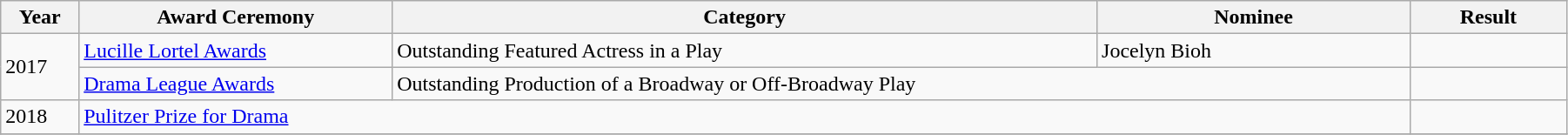<table class="wikitable" width="95%">
<tr>
<th width="5%">Year</th>
<th width="20%">Award Ceremony</th>
<th width="45%">Category</th>
<th width="20%">Nominee</th>
<th width="10%">Result</th>
</tr>
<tr>
<td rowspan="2">2017</td>
<td><a href='#'>Lucille Lortel Awards</a></td>
<td>Outstanding Featured Actress in a Play</td>
<td>Jocelyn Bioh</td>
<td></td>
</tr>
<tr>
<td><a href='#'>Drama League Awards</a></td>
<td colspan="2">Outstanding Production of a Broadway or Off-Broadway Play</td>
<td></td>
</tr>
<tr>
<td>2018</td>
<td colspan="3"><a href='#'>Pulitzer Prize for Drama</a></td>
<td></td>
</tr>
<tr>
</tr>
</table>
